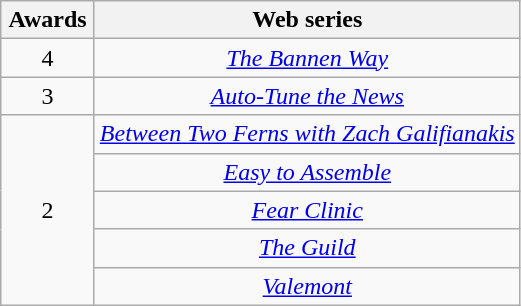<table class="wikitable plainrowheaders" style="text-align:center;">
<tr>
<th scope="col" style="width:55px;">Awards</th>
<th scope="col" style="text-align:center;">Web series</th>
</tr>
<tr>
<td scope="row" style="text-align:center">4</td>
<td><em><a href='#'>The Bannen Way</a></em></td>
</tr>
<tr>
<td scope="row" style="text-align:center">3</td>
<td><em><a href='#'>Auto-Tune the News</a></em></td>
</tr>
<tr>
<td rowspan="5">2</td>
<td><em><a href='#'>Between Two Ferns with Zach Galifianakis</a></em></td>
</tr>
<tr>
<td><em><a href='#'>Easy to Assemble</a></em></td>
</tr>
<tr>
<td><em><a href='#'>Fear Clinic</a></em></td>
</tr>
<tr>
<td><a href='#'><em>The Guild</em></a></td>
</tr>
<tr>
<td><em><a href='#'>Valemont</a></em></td>
</tr>
</table>
